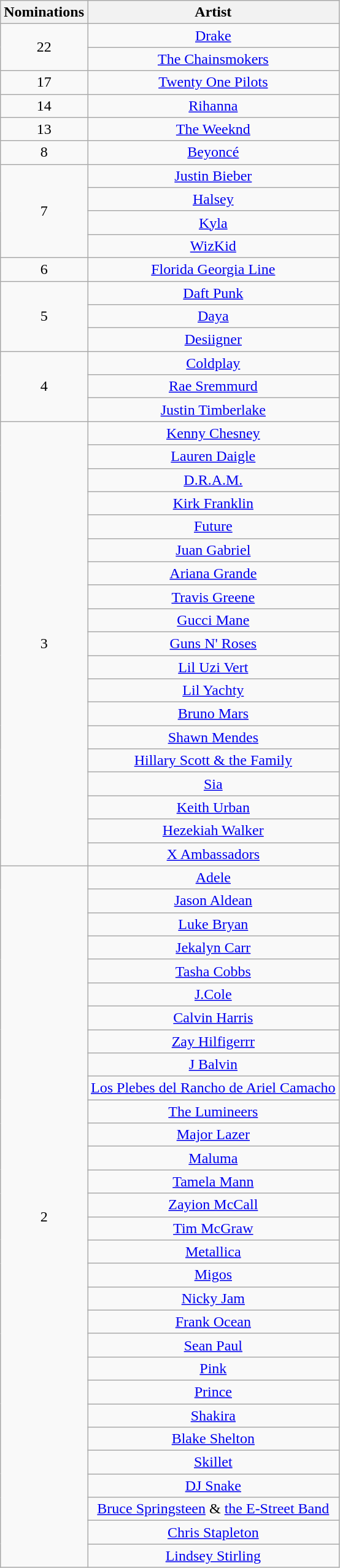<table class="wikitable" rowspan="2" style="text-align:center;">
<tr>
<th scope="col" style="width:55px;">Nominations</th>
<th scope="col" style="text-align:center;">Artist</th>
</tr>
<tr>
<td rowspan="2" style="text-align:center">22</td>
<td><a href='#'>Drake</a></td>
</tr>
<tr>
<td><a href='#'>The Chainsmokers</a></td>
</tr>
<tr>
<td style="text-align:center">17</td>
<td><a href='#'>Twenty One Pilots</a></td>
</tr>
<tr>
<td style="text-align:center">14</td>
<td><a href='#'>Rihanna</a></td>
</tr>
<tr>
<td style="text-align:center">13</td>
<td><a href='#'>The Weeknd</a></td>
</tr>
<tr>
<td style="text-align:center">8</td>
<td><a href='#'>Beyoncé</a></td>
</tr>
<tr>
<td rowspan="4" style="text-align:center">7</td>
<td><a href='#'>Justin Bieber</a></td>
</tr>
<tr>
<td><a href='#'>Halsey</a></td>
</tr>
<tr>
<td><a href='#'>Kyla</a></td>
</tr>
<tr>
<td><a href='#'>WizKid</a></td>
</tr>
<tr>
<td style="text-align:center">6</td>
<td><a href='#'>Florida Georgia Line</a></td>
</tr>
<tr>
<td rowspan="3" style="text-align:center">5</td>
<td><a href='#'>Daft Punk</a></td>
</tr>
<tr>
<td><a href='#'>Daya</a></td>
</tr>
<tr>
<td><a href='#'>Desiigner</a></td>
</tr>
<tr>
<td rowspan="3" style="text-align:center">4</td>
<td><a href='#'>Coldplay</a></td>
</tr>
<tr>
<td><a href='#'>Rae Sremmurd</a></td>
</tr>
<tr>
<td><a href='#'>Justin Timberlake</a></td>
</tr>
<tr>
<td rowspan="19" style="text-align:center">3</td>
<td><a href='#'>Kenny Chesney</a></td>
</tr>
<tr>
<td><a href='#'>Lauren Daigle</a></td>
</tr>
<tr>
<td><a href='#'>D.R.A.M.</a></td>
</tr>
<tr>
<td><a href='#'>Kirk Franklin</a></td>
</tr>
<tr>
<td><a href='#'>Future</a></td>
</tr>
<tr>
<td><a href='#'>Juan Gabriel</a></td>
</tr>
<tr>
<td><a href='#'>Ariana Grande</a></td>
</tr>
<tr>
<td><a href='#'>Travis Greene</a></td>
</tr>
<tr>
<td><a href='#'>Gucci Mane</a></td>
</tr>
<tr>
<td><a href='#'>Guns N' Roses</a></td>
</tr>
<tr>
<td><a href='#'>Lil Uzi Vert</a></td>
</tr>
<tr>
<td><a href='#'>Lil Yachty</a></td>
</tr>
<tr>
<td><a href='#'>Bruno Mars</a></td>
</tr>
<tr>
<td><a href='#'>Shawn Mendes</a></td>
</tr>
<tr>
<td><a href='#'>Hillary Scott & the Family</a></td>
</tr>
<tr>
<td><a href='#'>Sia</a></td>
</tr>
<tr>
<td><a href='#'>Keith Urban</a></td>
</tr>
<tr>
<td><a href='#'>Hezekiah Walker</a></td>
</tr>
<tr>
<td><a href='#'>X Ambassadors</a></td>
</tr>
<tr>
<td rowspan="30" style="text-align:center">2</td>
<td><a href='#'>Adele</a></td>
</tr>
<tr>
<td><a href='#'>Jason Aldean</a></td>
</tr>
<tr>
<td><a href='#'>Luke Bryan</a></td>
</tr>
<tr>
<td><a href='#'>Jekalyn Carr</a></td>
</tr>
<tr>
<td><a href='#'>Tasha Cobbs</a></td>
</tr>
<tr>
<td><a href='#'>J.Cole</a></td>
</tr>
<tr>
<td><a href='#'>Calvin Harris</a></td>
</tr>
<tr>
<td><a href='#'>Zay Hilfigerrr</a></td>
</tr>
<tr>
<td><a href='#'>J Balvin</a></td>
</tr>
<tr>
<td><a href='#'>Los Plebes del Rancho de Ariel Camacho</a></td>
</tr>
<tr>
<td><a href='#'>The Lumineers</a></td>
</tr>
<tr>
<td><a href='#'>Major Lazer</a></td>
</tr>
<tr>
<td><a href='#'>Maluma</a></td>
</tr>
<tr>
<td><a href='#'>Tamela Mann</a></td>
</tr>
<tr>
<td><a href='#'>Zayion McCall</a></td>
</tr>
<tr>
<td><a href='#'>Tim McGraw</a></td>
</tr>
<tr>
<td><a href='#'>Metallica</a></td>
</tr>
<tr>
<td><a href='#'>Migos</a></td>
</tr>
<tr>
<td><a href='#'>Nicky Jam</a></td>
</tr>
<tr>
<td><a href='#'>Frank Ocean</a></td>
</tr>
<tr>
<td><a href='#'>Sean Paul</a></td>
</tr>
<tr>
<td><a href='#'>Pink</a></td>
</tr>
<tr>
<td><a href='#'>Prince</a></td>
</tr>
<tr>
<td><a href='#'>Shakira</a></td>
</tr>
<tr>
<td><a href='#'>Blake Shelton</a></td>
</tr>
<tr>
<td><a href='#'>Skillet</a></td>
</tr>
<tr>
<td><a href='#'>DJ Snake</a></td>
</tr>
<tr>
<td><a href='#'>Bruce Springsteen</a> & <a href='#'>the E-Street Band</a></td>
</tr>
<tr>
<td><a href='#'>Chris Stapleton</a></td>
</tr>
<tr>
<td><a href='#'>Lindsey Stirling</a></td>
</tr>
</table>
